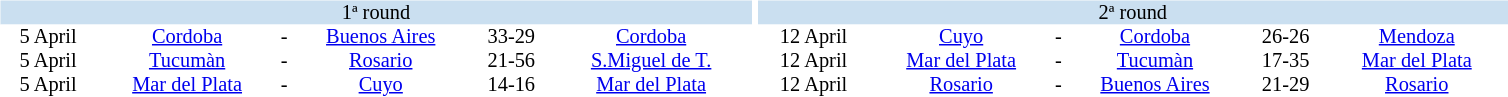<table table width=80%>
<tr>
<td width=50% valign="top"><br><table border=0 cellspacing=0 cellpadding=0 style="font-size: 85%; border-collapse: collapse;" width=100%>
<tr bgcolor="#CADFF0">
<td style="font-size:100%"; align="center" colspan="6">1ª round</td>
</tr>
<tr align=center bgcolor=#FFFFFF>
<td>5 April</td>
<td><a href='#'>Cordoba</a></td>
<td>-</td>
<td><a href='#'>Buenos Aires</a></td>
<td>33-29</td>
<td><a href='#'>Cordoba</a></td>
</tr>
<tr align=center bgcolor=#FFFFFF>
<td>5 April</td>
<td><a href='#'>Tucumàn</a></td>
<td>-</td>
<td><a href='#'>Rosario</a></td>
<td>21-56</td>
<td><a href='#'>S.Miguel de T.</a></td>
</tr>
<tr align=center bgcolor=#FFFFFF>
<td>5 April</td>
<td><a href='#'>Mar del Plata</a></td>
<td>-</td>
<td><a href='#'>Cuyo</a></td>
<td>14-16</td>
<td><a href='#'>Mar del Plata</a></td>
</tr>
</table>
</td>
<td width=50% valign="top"><br><table border=0 cellspacing=0 cellpadding=0 style="font-size: 85%; border-collapse: collapse;" width=100%>
<tr bgcolor="#CADFF0">
<td style="font-size:100%"; align="center" colspan="6">2ª round</td>
</tr>
<tr align=center bgcolor=#FFFFFF>
<td>12 April</td>
<td><a href='#'>Cuyo</a></td>
<td>-</td>
<td><a href='#'>Cordoba</a></td>
<td>26-26</td>
<td><a href='#'>Mendoza</a></td>
</tr>
<tr align=center bgcolor=#FFFFFF>
<td>12 April</td>
<td><a href='#'>Mar del Plata</a></td>
<td>-</td>
<td><a href='#'>Tucumàn</a></td>
<td>17-35</td>
<td><a href='#'>Mar del Plata</a></td>
</tr>
<tr align=center bgcolor=#FFFFFF>
<td>12 April</td>
<td><a href='#'>Rosario</a></td>
<td>-</td>
<td><a href='#'>Buenos Aires</a></td>
<td>21-29</td>
<td><a href='#'>Rosario</a></td>
</tr>
</table>
</td>
</tr>
</table>
